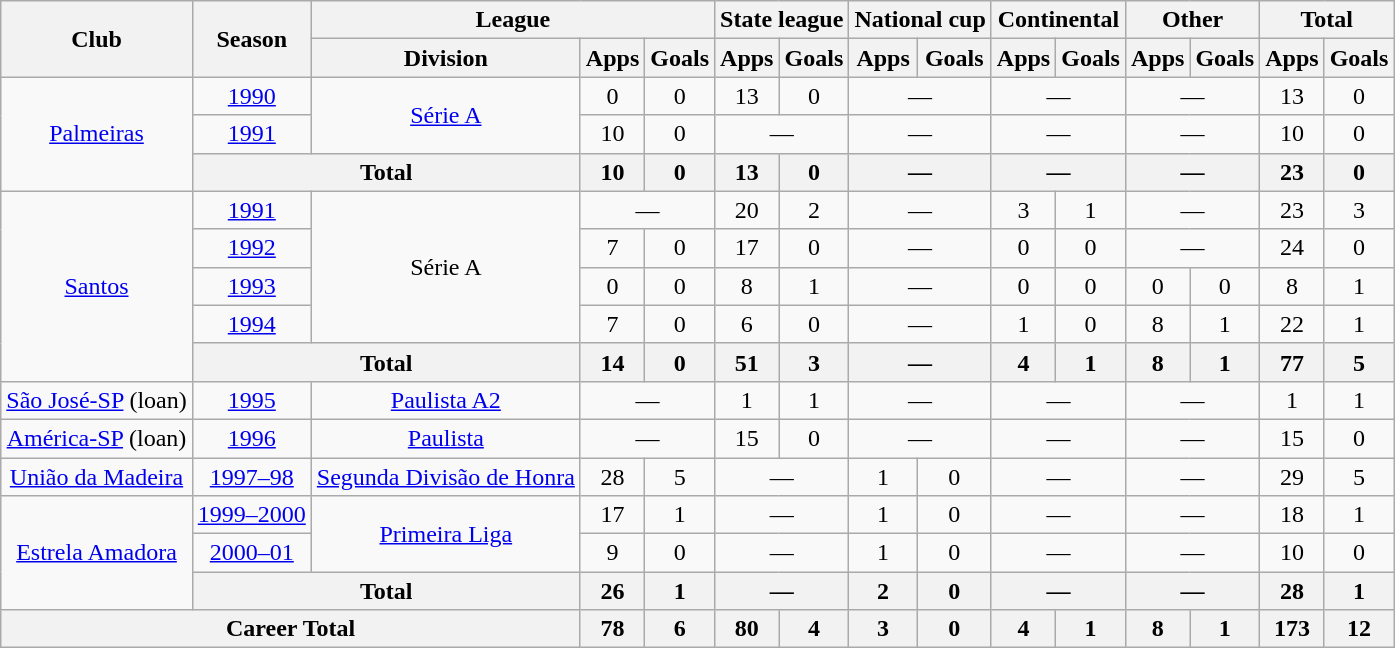<table class="wikitable" style="text-align: center;">
<tr>
<th rowspan="2">Club</th>
<th rowspan="2">Season</th>
<th colspan="3">League</th>
<th colspan="2">State league</th>
<th colspan="2">National cup</th>
<th colspan="2">Continental</th>
<th colspan="2">Other</th>
<th colspan="2">Total</th>
</tr>
<tr>
<th>Division</th>
<th>Apps</th>
<th>Goals</th>
<th>Apps</th>
<th>Goals</th>
<th>Apps</th>
<th>Goals</th>
<th>Apps</th>
<th>Goals</th>
<th>Apps</th>
<th>Goals</th>
<th>Apps</th>
<th>Goals</th>
</tr>
<tr>
<td rowspan="3"><a href='#'>Palmeiras</a></td>
<td><a href='#'>1990</a></td>
<td rowspan="2"><a href='#'>Série A</a></td>
<td>0</td>
<td>0</td>
<td>13</td>
<td>0</td>
<td colspan="2">—</td>
<td colspan="2">—</td>
<td colspan="2">—</td>
<td>13</td>
<td>0</td>
</tr>
<tr>
<td><a href='#'>1991</a></td>
<td>10</td>
<td>0</td>
<td colspan="2">—</td>
<td colspan="2">—</td>
<td colspan="2">—</td>
<td colspan="2">—</td>
<td>10</td>
<td>0</td>
</tr>
<tr>
<th colspan="2">Total</th>
<th>10</th>
<th>0</th>
<th>13</th>
<th>0</th>
<th colspan="2">—</th>
<th colspan="2">—</th>
<th colspan="2">—</th>
<th>23</th>
<th>0</th>
</tr>
<tr>
<td rowspan="5"><a href='#'>Santos</a></td>
<td><a href='#'>1991</a></td>
<td rowspan="4">Série A</td>
<td colspan="2">—</td>
<td>20</td>
<td>2</td>
<td colspan="2">—</td>
<td>3</td>
<td>1</td>
<td colspan="2">—</td>
<td>23</td>
<td>3</td>
</tr>
<tr>
<td><a href='#'>1992</a></td>
<td>7</td>
<td>0</td>
<td>17</td>
<td>0</td>
<td colspan="2">—</td>
<td>0</td>
<td>0</td>
<td colspan="2">—</td>
<td>24</td>
<td>0</td>
</tr>
<tr>
<td><a href='#'>1993</a></td>
<td>0</td>
<td>0</td>
<td>8</td>
<td>1</td>
<td colspan="2">—</td>
<td>0</td>
<td>0</td>
<td>0</td>
<td>0</td>
<td>8</td>
<td>1</td>
</tr>
<tr>
<td><a href='#'>1994</a></td>
<td>7</td>
<td>0</td>
<td>6</td>
<td>0</td>
<td colspan="2">—</td>
<td>1</td>
<td>0</td>
<td>8</td>
<td>1</td>
<td>22</td>
<td>1</td>
</tr>
<tr>
<th colspan="2">Total</th>
<th>14</th>
<th>0</th>
<th>51</th>
<th>3</th>
<th colspan="2">—</th>
<th>4</th>
<th>1</th>
<th>8</th>
<th>1</th>
<th>77</th>
<th>5</th>
</tr>
<tr>
<td><a href='#'>São José-SP</a> (loan)</td>
<td><a href='#'>1995</a></td>
<td><a href='#'>Paulista A2</a></td>
<td colspan="2">—</td>
<td>1</td>
<td>1</td>
<td colspan="2">—</td>
<td colspan="2">—</td>
<td colspan="2">—</td>
<td>1</td>
<td>1</td>
</tr>
<tr>
<td><a href='#'>América-SP</a> (loan)</td>
<td><a href='#'>1996</a></td>
<td><a href='#'>Paulista</a></td>
<td colspan="2">—</td>
<td>15</td>
<td>0</td>
<td colspan="2">—</td>
<td colspan="2">—</td>
<td colspan="2">—</td>
<td>15</td>
<td>0</td>
</tr>
<tr>
<td><a href='#'>União da Madeira</a></td>
<td><a href='#'>1997–98</a></td>
<td><a href='#'>Segunda Divisão de Honra</a></td>
<td>28</td>
<td>5</td>
<td colspan="2">—</td>
<td>1</td>
<td>0</td>
<td colspan="2">—</td>
<td colspan="2">—</td>
<td>29</td>
<td>5</td>
</tr>
<tr>
<td rowspan="3"><a href='#'>Estrela Amadora</a></td>
<td><a href='#'>1999–2000</a></td>
<td rowspan="2"><a href='#'>Primeira Liga</a></td>
<td>17</td>
<td>1</td>
<td colspan="2">—</td>
<td>1</td>
<td>0</td>
<td colspan="2">—</td>
<td colspan="2">—</td>
<td>18</td>
<td>1</td>
</tr>
<tr>
<td><a href='#'>2000–01</a></td>
<td>9</td>
<td>0</td>
<td colspan="2">—</td>
<td>1</td>
<td>0</td>
<td colspan="2">—</td>
<td colspan="2">—</td>
<td>10</td>
<td>0</td>
</tr>
<tr>
<th colspan="2">Total</th>
<th>26</th>
<th>1</th>
<th colspan="2">—</th>
<th>2</th>
<th>0</th>
<th colspan="2">—</th>
<th colspan="2">—</th>
<th>28</th>
<th>1</th>
</tr>
<tr>
<th colspan="3">Career Total</th>
<th>78</th>
<th>6</th>
<th>80</th>
<th>4</th>
<th>3</th>
<th>0</th>
<th>4</th>
<th>1</th>
<th>8</th>
<th>1</th>
<th>173</th>
<th>12</th>
</tr>
</table>
